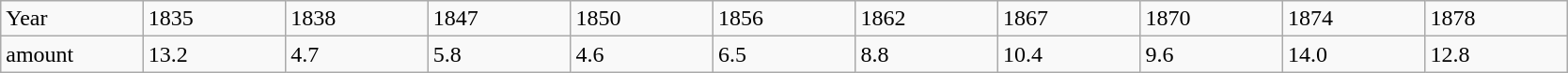<table class="wikitable" width="88%">
<tr>
<td width=9%>Year</td>
<td width=9%>1835</td>
<td width=9%>1838</td>
<td width=9%>1847</td>
<td width=9%>1850</td>
<td width=9%>1856</td>
<td width=9%>1862</td>
<td width=9%>1867</td>
<td width=9%>1870</td>
<td width=9%>1874</td>
<td width=9%>1878</td>
</tr>
<tr>
<td width=9%>amount</td>
<td>13.2</td>
<td>4.7</td>
<td>5.8</td>
<td>4.6</td>
<td>6.5</td>
<td>8.8</td>
<td>10.4</td>
<td>9.6</td>
<td>14.0</td>
<td>12.8</td>
</tr>
</table>
